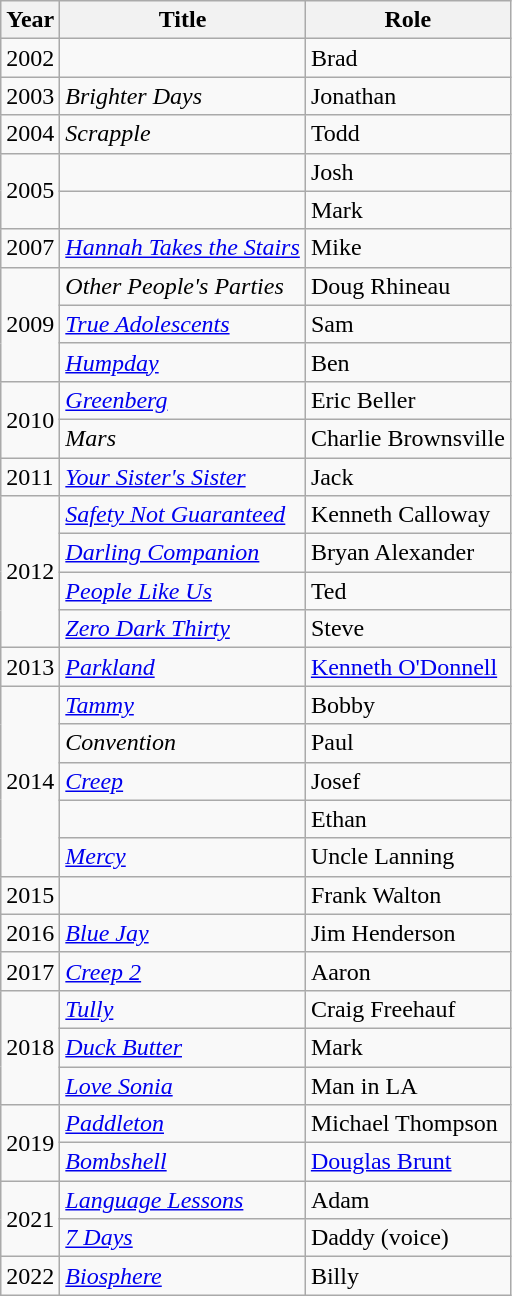<table class="wikitable">
<tr>
<th>Year</th>
<th>Title</th>
<th>Role</th>
</tr>
<tr>
<td>2002</td>
<td><em></em></td>
<td>Brad</td>
</tr>
<tr>
<td>2003</td>
<td><em>Brighter Days</em></td>
<td>Jonathan</td>
</tr>
<tr>
<td>2004</td>
<td><em>Scrapple</em></td>
<td>Todd</td>
</tr>
<tr>
<td rowspan=2>2005</td>
<td><em></em></td>
<td>Josh</td>
</tr>
<tr>
<td><em></em></td>
<td>Mark</td>
</tr>
<tr>
<td>2007</td>
<td><em><a href='#'>Hannah Takes the Stairs</a></em></td>
<td>Mike</td>
</tr>
<tr>
<td rowspan=3>2009</td>
<td><em>Other People's Parties</em></td>
<td>Doug Rhineau</td>
</tr>
<tr>
<td><em><a href='#'>True Adolescents</a></em></td>
<td>Sam</td>
</tr>
<tr>
<td><em><a href='#'>Humpday</a></em></td>
<td>Ben</td>
</tr>
<tr>
<td rowspan=2>2010</td>
<td><em><a href='#'>Greenberg</a></em></td>
<td>Eric Beller</td>
</tr>
<tr>
<td><em>Mars</em></td>
<td>Charlie Brownsville</td>
</tr>
<tr>
<td>2011</td>
<td><em><a href='#'>Your Sister's Sister</a></em></td>
<td>Jack</td>
</tr>
<tr>
<td rowspan=4>2012</td>
<td><em><a href='#'>Safety Not Guaranteed</a></em></td>
<td>Kenneth Calloway</td>
</tr>
<tr>
<td><em><a href='#'>Darling Companion</a></em></td>
<td>Bryan Alexander</td>
</tr>
<tr>
<td><em><a href='#'>People Like Us</a></em></td>
<td>Ted</td>
</tr>
<tr>
<td><em><a href='#'>Zero Dark Thirty</a></em></td>
<td>Steve</td>
</tr>
<tr>
<td>2013</td>
<td><em><a href='#'>Parkland</a></em></td>
<td><a href='#'>Kenneth O'Donnell</a></td>
</tr>
<tr>
<td rowspan=5>2014</td>
<td><em><a href='#'>Tammy</a></em></td>
<td>Bobby</td>
</tr>
<tr>
<td><em>Convention</em></td>
<td>Paul</td>
</tr>
<tr>
<td><em><a href='#'>Creep</a></em></td>
<td>Josef</td>
</tr>
<tr>
<td><em></em></td>
<td>Ethan</td>
</tr>
<tr>
<td><em><a href='#'>Mercy</a></em></td>
<td>Uncle Lanning</td>
</tr>
<tr>
<td>2015</td>
<td><em></em></td>
<td>Frank Walton</td>
</tr>
<tr>
<td>2016</td>
<td><em><a href='#'>Blue Jay</a></em></td>
<td>Jim Henderson</td>
</tr>
<tr>
<td>2017</td>
<td><em><a href='#'>Creep 2</a></em></td>
<td>Aaron</td>
</tr>
<tr>
<td rowspan=3>2018</td>
<td><em><a href='#'>Tully</a></em></td>
<td>Craig Freehauf</td>
</tr>
<tr>
<td><em><a href='#'>Duck Butter</a></em></td>
<td>Mark</td>
</tr>
<tr>
<td><em><a href='#'>Love Sonia</a></em></td>
<td>Man in LA</td>
</tr>
<tr>
<td rowspan=2>2019</td>
<td><em><a href='#'>Paddleton</a></em></td>
<td>Michael Thompson</td>
</tr>
<tr>
<td><em><a href='#'>Bombshell</a></em></td>
<td><a href='#'>Douglas Brunt</a></td>
</tr>
<tr>
<td rowspan=2>2021</td>
<td><em><a href='#'>Language Lessons</a></em></td>
<td>Adam</td>
</tr>
<tr>
<td><em><a href='#'>7 Days</a></em></td>
<td>Daddy (voice)</td>
</tr>
<tr>
<td>2022</td>
<td><em><a href='#'>Biosphere</a></em></td>
<td>Billy</td>
</tr>
</table>
